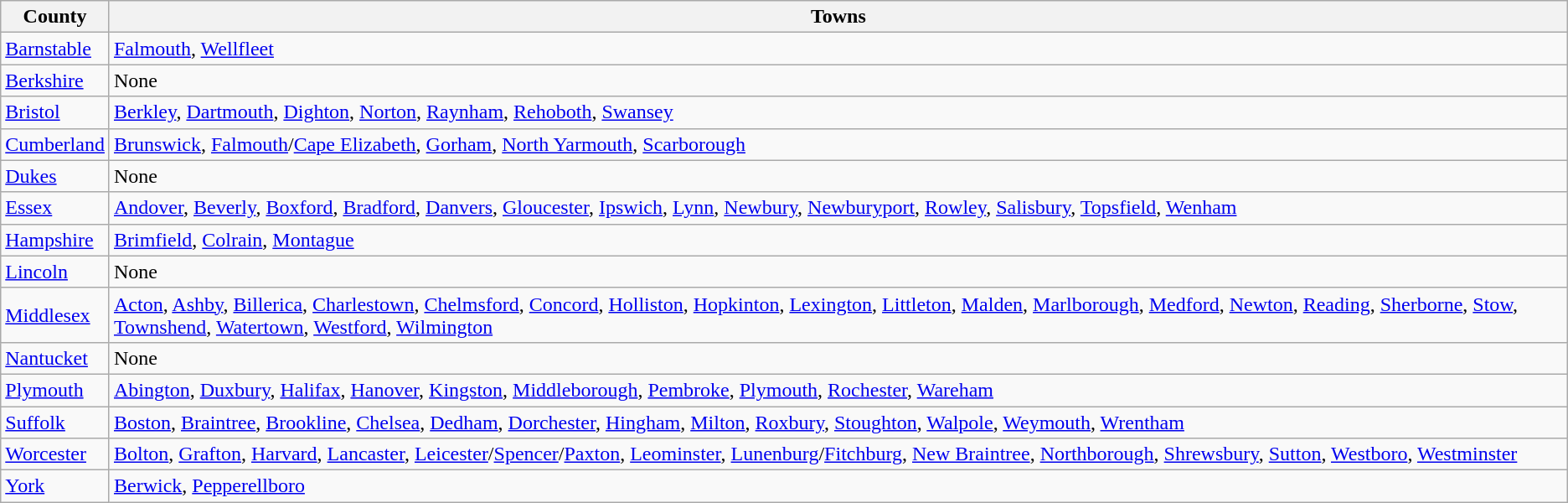<table class="wikitable">
<tr>
<th scope="col">County</th>
<th scope="col">Towns</th>
</tr>
<tr>
<td><a href='#'>Barnstable</a></td>
<td><a href='#'>Falmouth</a>, <a href='#'>Wellfleet</a></td>
</tr>
<tr>
<td><a href='#'>Berkshire</a></td>
<td>None</td>
</tr>
<tr>
<td><a href='#'>Bristol</a></td>
<td> <a href='#'>Berkley</a>, <a href='#'>Dartmouth</a>, <a href='#'>Dighton</a>, <a href='#'>Norton</a>, <a href='#'>Raynham</a>, <a href='#'>Rehoboth</a>, <a href='#'>Swansey</a></td>
</tr>
<tr>
<td><a href='#'>Cumberland</a></td>
<td><a href='#'>Brunswick</a>, <a href='#'>Falmouth</a>/<a href='#'>Cape Elizabeth</a>, <a href='#'>Gorham</a>, <a href='#'>North Yarmouth</a>, <a href='#'>Scarborough</a></td>
</tr>
<tr>
<td><a href='#'>Dukes</a></td>
<td>None</td>
</tr>
<tr>
<td><a href='#'>Essex</a></td>
<td><a href='#'>Andover</a>, <a href='#'>Beverly</a>, <a href='#'>Boxford</a>, <a href='#'>Bradford</a>, <a href='#'>Danvers</a>, <a href='#'>Gloucester</a>,  <a href='#'>Ipswich</a>, <a href='#'>Lynn</a>, <a href='#'>Newbury</a>, <a href='#'>Newburyport</a>, <a href='#'>Rowley</a>, <a href='#'>Salisbury</a>, <a href='#'>Topsfield</a>, <a href='#'>Wenham</a></td>
</tr>
<tr>
<td><a href='#'>Hampshire</a></td>
<td><a href='#'>Brimfield</a>, <a href='#'>Colrain</a>, <a href='#'>Montague</a></td>
</tr>
<tr>
<td><a href='#'>Lincoln</a></td>
<td>None</td>
</tr>
<tr>
<td><a href='#'>Middlesex</a></td>
<td><a href='#'>Acton</a>, <a href='#'>Ashby</a>, <a href='#'>Billerica</a>,  <a href='#'>Charlestown</a>, <a href='#'>Chelmsford</a>, <a href='#'>Concord</a>,  <a href='#'>Holliston</a>, <a href='#'>Hopkinton</a>, <a href='#'>Lexington</a>, <a href='#'>Littleton</a>, <a href='#'>Malden</a>, <a href='#'>Marlborough</a>, <a href='#'>Medford</a>, <a href='#'>Newton</a>,  <a href='#'>Reading</a>, <a href='#'>Sherborne</a>, <a href='#'>Stow</a>,  <a href='#'>Townshend</a>, <a href='#'>Watertown</a>, <a href='#'>Westford</a>, <a href='#'>Wilmington</a></td>
</tr>
<tr>
<td><a href='#'>Nantucket</a></td>
<td>None</td>
</tr>
<tr>
<td><a href='#'>Plymouth</a></td>
<td><a href='#'>Abington</a>, <a href='#'>Duxbury</a>, <a href='#'>Halifax</a>, <a href='#'>Hanover</a>, <a href='#'>Kingston</a>, <a href='#'>Middleborough</a>, <a href='#'>Pembroke</a>, <a href='#'>Plymouth</a>,  <a href='#'>Rochester</a>,  <a href='#'>Wareham</a></td>
</tr>
<tr>
<td><a href='#'>Suffolk</a></td>
<td><a href='#'>Boston</a>, <a href='#'>Braintree</a>, <a href='#'>Brookline</a>, <a href='#'>Chelsea</a>, <a href='#'>Dedham</a>, <a href='#'>Dorchester</a>, <a href='#'>Hingham</a>,  <a href='#'>Milton</a>,  <a href='#'>Roxbury</a>, <a href='#'>Stoughton</a>,  <a href='#'>Walpole</a>, <a href='#'>Weymouth</a>, <a href='#'>Wrentham</a></td>
</tr>
<tr>
<td><a href='#'>Worcester</a></td>
<td><a href='#'>Bolton</a>, <a href='#'>Grafton</a>, <a href='#'>Harvard</a>, <a href='#'>Lancaster</a>, <a href='#'>Leicester</a>/<a href='#'>Spencer</a>/<a href='#'>Paxton</a>, <a href='#'>Leominster</a>, <a href='#'>Lunenburg</a>/<a href='#'>Fitchburg</a>, <a href='#'>New Braintree</a>, <a href='#'>Northborough</a>,  <a href='#'>Shrewsbury</a>, <a href='#'>Sutton</a>, <a href='#'>Westboro</a>, <a href='#'>Westminster</a></td>
</tr>
<tr>
<td><a href='#'>York</a></td>
<td> <a href='#'>Berwick</a>,  <a href='#'>Pepperellboro</a></td>
</tr>
</table>
